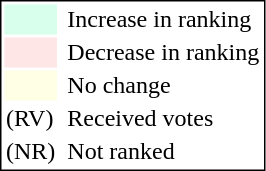<table style="border:1px solid black;">
<tr>
<td style="background:#D8FFEB; width:20px;"></td>
<td></td>
<td>Increase in ranking</td>
</tr>
<tr>
<td style="background:#FFE6E6; width:20px;"></td>
<td></td>
<td>Decrease in ranking</td>
</tr>
<tr>
<td style="background:#FFFFE6; width:20px;"></td>
<td></td>
<td>No change</td>
</tr>
<tr>
<td>(RV)</td>
<td></td>
<td>Received votes</td>
</tr>
<tr>
<td>(NR)</td>
<td></td>
<td>Not ranked</td>
</tr>
</table>
